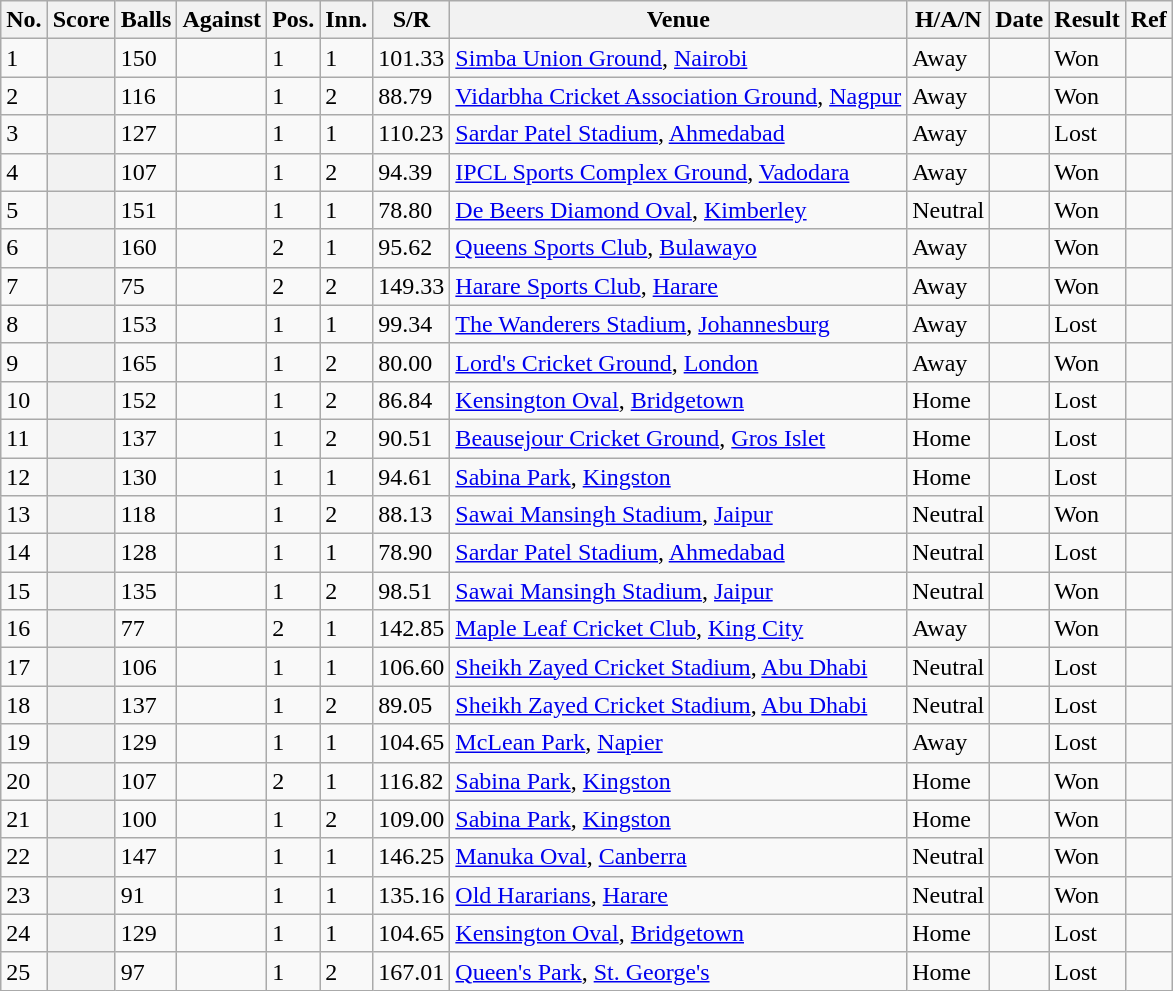<table class="wikitable plainrowheaders sortable">
<tr>
<th scope="col; style="width:10px">No.</th>
<th scope="col; style="width:50px">Score</th>
<th scope="col; style="width:30px">Balls</th>
<th scope="col; style="width:110px">Against</th>
<th scope="col; style="width:10px">Pos.</th>
<th scope="col; style="width:10px">Inn.</th>
<th scope="col; style="width:40px">S/R</th>
<th scope="col; style="width:300px">Venue</th>
<th scope="col; style="width:40px">H/A/N</th>
<th scope="col; style="width:75px">Date</th>
<th scope="col; style="width:40px">Result</th>
<th scope="col; class="unsortable">Ref</th>
</tr>
<tr>
<td>1</td>
<th scope="row"> </th>
<td>150</td>
<td></td>
<td>1</td>
<td>1</td>
<td>101.33</td>
<td><a href='#'>Simba Union Ground</a>, <a href='#'>Nairobi</a></td>
<td>Away</td>
<td></td>
<td>Won</td>
<td></td>
</tr>
<tr>
<td>2</td>
<th scope="row"> </th>
<td>116</td>
<td></td>
<td>1</td>
<td>2</td>
<td>88.79</td>
<td><a href='#'>Vidarbha Cricket Association Ground</a>, <a href='#'>Nagpur</a></td>
<td>Away</td>
<td></td>
<td>Won</td>
<td></td>
</tr>
<tr>
<td>3</td>
<th scope="row"> </th>
<td>127</td>
<td></td>
<td>1</td>
<td>1</td>
<td>110.23</td>
<td><a href='#'>Sardar Patel Stadium</a>, <a href='#'>Ahmedabad</a></td>
<td>Away</td>
<td></td>
<td>Lost</td>
<td></td>
</tr>
<tr>
<td>4</td>
<th scope="row"></th>
<td>107</td>
<td></td>
<td>1</td>
<td>2</td>
<td>94.39</td>
<td><a href='#'>IPCL Sports Complex Ground</a>, <a href='#'>Vadodara</a></td>
<td>Away</td>
<td></td>
<td>Won</td>
<td></td>
</tr>
<tr>
<td>5</td>
<th scope="row"></th>
<td>151</td>
<td></td>
<td>1</td>
<td>1</td>
<td>78.80</td>
<td><a href='#'>De Beers Diamond Oval</a>, <a href='#'>Kimberley</a></td>
<td>Neutral</td>
<td></td>
<td>Won</td>
<td></td>
</tr>
<tr>
<td>6</td>
<th scope="row"> </th>
<td>160</td>
<td></td>
<td>2</td>
<td>1</td>
<td>95.62</td>
<td><a href='#'>Queens Sports Club</a>, <a href='#'>Bulawayo</a></td>
<td>Away</td>
<td></td>
<td>Won</td>
<td></td>
</tr>
<tr>
<td>7</td>
<th scope="row"> </th>
<td>75</td>
<td></td>
<td>2</td>
<td>2</td>
<td>149.33</td>
<td><a href='#'>Harare Sports Club</a>, <a href='#'>Harare</a></td>
<td>Away</td>
<td></td>
<td>Won</td>
<td></td>
</tr>
<tr>
<td>8</td>
<th scope="row"> </th>
<td>153</td>
<td></td>
<td>1</td>
<td>1</td>
<td>99.34</td>
<td><a href='#'>The Wanderers Stadium</a>, <a href='#'>Johannesburg</a></td>
<td>Away</td>
<td></td>
<td>Lost</td>
<td></td>
</tr>
<tr>
<td>9</td>
<th scope="row"></th>
<td>165</td>
<td></td>
<td>1</td>
<td>2</td>
<td>80.00</td>
<td><a href='#'>Lord's Cricket Ground</a>, <a href='#'>London</a></td>
<td>Away</td>
<td></td>
<td>Won</td>
<td></td>
</tr>
<tr>
<td>10</td>
<th scope="row"></th>
<td>152</td>
<td></td>
<td>1</td>
<td>2</td>
<td>86.84</td>
<td><a href='#'>Kensington Oval</a>, <a href='#'>Bridgetown</a></td>
<td>Home</td>
<td></td>
<td>Lost</td>
<td></td>
</tr>
<tr>
<td>11</td>
<th scope="row"></th>
<td>137</td>
<td></td>
<td>1</td>
<td>2</td>
<td>90.51</td>
<td><a href='#'>Beausejour Cricket Ground</a>, <a href='#'>Gros Islet</a></td>
<td>Home</td>
<td></td>
<td>Lost</td>
<td></td>
</tr>
<tr>
<td>12</td>
<th scope="row"></th>
<td>130</td>
<td></td>
<td>1</td>
<td>1</td>
<td>94.61</td>
<td><a href='#'>Sabina Park</a>, <a href='#'>Kingston</a></td>
<td>Home</td>
<td></td>
<td>Lost</td>
<td></td>
</tr>
<tr>
<td>13</td>
<th scope="row"> </th>
<td>118</td>
<td></td>
<td>1</td>
<td>2</td>
<td>88.13</td>
<td><a href='#'>Sawai Mansingh Stadium</a>, <a href='#'>Jaipur</a></td>
<td>Neutral</td>
<td></td>
<td>Won</td>
<td></td>
</tr>
<tr>
<td>14</td>
<th scope="row"> </th>
<td>128</td>
<td></td>
<td>1</td>
<td>1</td>
<td>78.90</td>
<td><a href='#'>Sardar Patel Stadium</a>, <a href='#'>Ahmedabad</a></td>
<td>Neutral</td>
<td></td>
<td>Lost</td>
<td></td>
</tr>
<tr>
<td>15</td>
<th scope="row"></th>
<td>135</td>
<td></td>
<td>1</td>
<td>2</td>
<td>98.51</td>
<td><a href='#'>Sawai Mansingh Stadium</a>, <a href='#'>Jaipur</a></td>
<td>Neutral</td>
<td></td>
<td>Won</td>
<td></td>
</tr>
<tr>
<td>16</td>
<th scope="row"></th>
<td>77</td>
<td></td>
<td>2</td>
<td>1</td>
<td>142.85</td>
<td><a href='#'>Maple Leaf Cricket Club</a>, <a href='#'>King City</a></td>
<td>Away</td>
<td></td>
<td>Won</td>
<td></td>
</tr>
<tr>
<td>17</td>
<th scope="row"> </th>
<td>106</td>
<td></td>
<td>1</td>
<td>1</td>
<td>106.60</td>
<td><a href='#'>Sheikh Zayed Cricket Stadium</a>, <a href='#'>Abu Dhabi</a></td>
<td>Neutral</td>
<td></td>
<td>Lost</td>
<td></td>
</tr>
<tr>
<td>18</td>
<th scope="row"></th>
<td>137</td>
<td></td>
<td>1</td>
<td>2</td>
<td>89.05</td>
<td><a href='#'>Sheikh Zayed Cricket Stadium</a>, <a href='#'>Abu Dhabi</a></td>
<td>Neutral</td>
<td></td>
<td>Lost</td>
<td></td>
</tr>
<tr>
<td>19</td>
<th scope="row"></th>
<td>129</td>
<td></td>
<td>1</td>
<td>1</td>
<td>104.65</td>
<td><a href='#'>McLean Park</a>, <a href='#'>Napier</a></td>
<td>Away</td>
<td></td>
<td>Lost</td>
<td></td>
</tr>
<tr>
<td>20</td>
<th scope="row"></th>
<td>107</td>
<td></td>
<td>2</td>
<td>1</td>
<td>116.82</td>
<td><a href='#'>Sabina Park</a>, <a href='#'>Kingston</a></td>
<td>Home</td>
<td></td>
<td>Won</td>
<td></td>
</tr>
<tr>
<td>21</td>
<th scope="row"></th>
<td>100</td>
<td></td>
<td>1</td>
<td>2</td>
<td>109.00</td>
<td><a href='#'>Sabina Park</a>, <a href='#'>Kingston</a></td>
<td>Home</td>
<td></td>
<td>Won</td>
<td></td>
</tr>
<tr>
<td>22</td>
<th scope="row"></th>
<td>147</td>
<td></td>
<td>1</td>
<td>1</td>
<td>146.25</td>
<td><a href='#'>Manuka Oval</a>, <a href='#'>Canberra</a></td>
<td>Neutral</td>
<td></td>
<td>Won</td>
<td></td>
</tr>
<tr>
<td>23</td>
<th scope="row"></th>
<td>91</td>
<td></td>
<td>1</td>
<td>1</td>
<td>135.16</td>
<td><a href='#'>Old Hararians</a>, <a href='#'>Harare</a></td>
<td>Neutral</td>
<td></td>
<td>Won</td>
<td></td>
</tr>
<tr>
<td>24</td>
<th scope="row"></th>
<td>129</td>
<td></td>
<td>1</td>
<td>1</td>
<td>104.65</td>
<td><a href='#'>Kensington Oval</a>, <a href='#'>Bridgetown</a></td>
<td>Home</td>
<td></td>
<td>Lost</td>
<td></td>
</tr>
<tr>
<td>25</td>
<th scope="row"></th>
<td>97</td>
<td></td>
<td>1</td>
<td>2</td>
<td>167.01</td>
<td><a href='#'>Queen's Park</a>, <a href='#'>St. George's</a></td>
<td>Home</td>
<td></td>
<td>Lost</td>
<td></td>
</tr>
</table>
